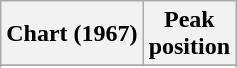<table class="wikitable sortable plainrowheaders" style="text-align:center">
<tr>
<th scope="col">Chart (1967)</th>
<th scope="col">Peak<br>position</th>
</tr>
<tr>
</tr>
<tr>
</tr>
<tr>
</tr>
</table>
